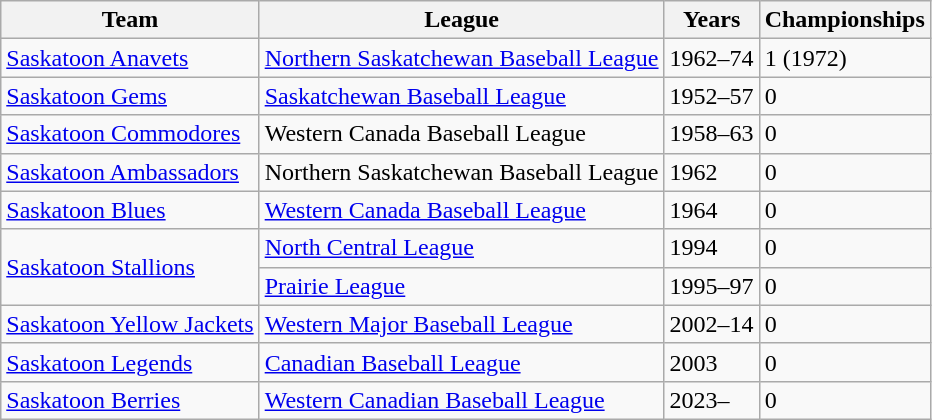<table class="wikitable">
<tr>
<th><strong>Team</strong></th>
<th><strong>League</strong></th>
<th><strong>Years</strong></th>
<th><strong>Championships</strong></th>
</tr>
<tr>
<td><a href='#'>Saskatoon Anavets</a></td>
<td><a href='#'>Northern Saskatchewan Baseball League</a></td>
<td>1962–74</td>
<td>1 (1972)</td>
</tr>
<tr>
<td><a href='#'>Saskatoon Gems</a></td>
<td><a href='#'>Saskatchewan Baseball League</a></td>
<td>1952–57</td>
<td>0</td>
</tr>
<tr>
<td><a href='#'>Saskatoon Commodores</a></td>
<td>Western Canada Baseball League</td>
<td>1958–63</td>
<td>0</td>
</tr>
<tr>
<td><a href='#'>Saskatoon Ambassadors</a></td>
<td>Northern Saskatchewan Baseball League</td>
<td>1962</td>
<td>0</td>
</tr>
<tr>
<td><a href='#'>Saskatoon Blues</a></td>
<td><a href='#'>Western Canada Baseball League</a></td>
<td>1964</td>
<td>0</td>
</tr>
<tr>
<td rowspan="2"><a href='#'>Saskatoon Stallions</a></td>
<td><a href='#'>North Central League</a></td>
<td>1994</td>
<td>0</td>
</tr>
<tr>
<td><a href='#'>Prairie League</a></td>
<td>1995–97</td>
<td>0</td>
</tr>
<tr>
<td><a href='#'>Saskatoon Yellow Jackets</a></td>
<td><a href='#'>Western Major Baseball League</a></td>
<td>2002–14</td>
<td>0</td>
</tr>
<tr>
<td><a href='#'>Saskatoon Legends</a></td>
<td><a href='#'>Canadian Baseball League</a></td>
<td>2003</td>
<td>0</td>
</tr>
<tr>
<td><a href='#'>Saskatoon Berries</a></td>
<td><a href='#'>Western Canadian Baseball League</a></td>
<td>2023–</td>
<td>0</td>
</tr>
</table>
